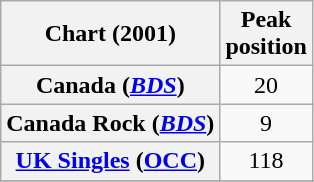<table class="wikitable sortable plainrowheaders" style="text-align:center;">
<tr>
<th scope="col">Chart (2001)</th>
<th scope="col">Peak<br>position</th>
</tr>
<tr>
<th scope="row">Canada (<em><a href='#'>BDS</a></em>)</th>
<td align"center">20</td>
</tr>
<tr>
<th scope="row">Canada Rock (<em><a href='#'>BDS</a></em>)</th>
<td align"center">9</td>
</tr>
<tr>
<th scope="row"><a href='#'>UK Singles</a> (<a href='#'>OCC</a>)</th>
<td align"center">118</td>
</tr>
<tr>
</tr>
<tr>
</tr>
<tr>
</tr>
<tr>
</tr>
<tr>
</tr>
</table>
